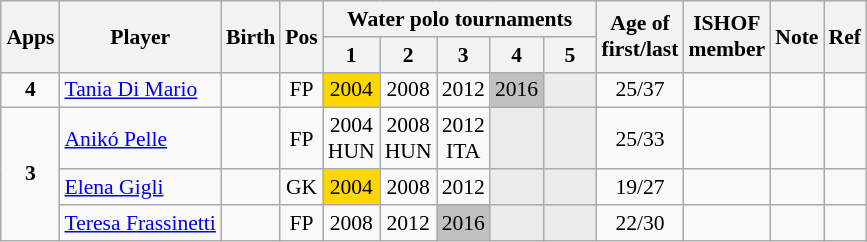<table class="wikitable sortable" style="text-align: center; font-size: 90%; margin-left: 1em;">
<tr>
<th rowspan="2">Apps</th>
<th rowspan="2">Player</th>
<th rowspan="2">Birth</th>
<th rowspan="2">Pos</th>
<th colspan="5">Water polo tournaments</th>
<th rowspan="2">Age of<br>first/last</th>
<th rowspan="2">ISHOF<br>member</th>
<th rowspan="2">Note</th>
<th rowspan="2" class="unsortable">Ref</th>
</tr>
<tr>
<th>1</th>
<th style="width: 2em;" class="unsortable">2</th>
<th style="width: 2em;" class="unsortable">3</th>
<th style="width: 2em;" class="unsortable">4</th>
<th style="width: 2em;" class="unsortable">5</th>
</tr>
<tr>
<td><strong>4</strong></td>
<td style="text-align: left;" data-sort-value="Di Mario, Tania"><a href='#'>Tania Di Mario</a></td>
<td></td>
<td>FP</td>
<td style="background-color: gold;">2004</td>
<td>2008</td>
<td>2012</td>
<td style="background-color: silver;">2016</td>
<td style="background-color: #ececec;"></td>
<td>25/37</td>
<td></td>
<td style="text-align: left;"></td>
<td></td>
</tr>
<tr>
<td rowspan="3"><strong>3</strong></td>
<td style="text-align: left;" data-sort-value="Pelle, Anikó"><a href='#'>Anikó Pelle</a></td>
<td></td>
<td>FP</td>
<td>2004<br>HUN</td>
<td>2008<br>HUN</td>
<td>2012<br>ITA</td>
<td style="background-color: #ececec;"></td>
<td style="background-color: #ececec;"></td>
<td>25/33</td>
<td></td>
<td style="text-align: left;"></td>
<td></td>
</tr>
<tr>
<td style="text-align: left;" data-sort-value="Gigli, Elena"><a href='#'>Elena Gigli</a></td>
<td></td>
<td>GK</td>
<td style="background-color: gold;">2004</td>
<td>2008</td>
<td>2012</td>
<td style="background-color: #ececec;"></td>
<td style="background-color: #ececec;"></td>
<td>19/27</td>
<td></td>
<td style="text-align: left;"></td>
<td></td>
</tr>
<tr>
<td style="text-align: left;" data-sort-value="Frassinetti, Teresa"><a href='#'>Teresa Frassinetti</a></td>
<td></td>
<td>FP</td>
<td>2008</td>
<td>2012</td>
<td style="background-color: silver;">2016</td>
<td style="background-color: #ececec;"></td>
<td style="background-color: #ececec;"></td>
<td>22/30</td>
<td></td>
<td style="text-align: left;"></td>
<td></td>
</tr>
</table>
